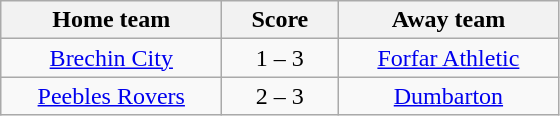<table class="wikitable" style="text-align: center">
<tr>
<th width=140>Home team</th>
<th width=70>Score</th>
<th width=140>Away team</th>
</tr>
<tr>
<td><a href='#'>Brechin City</a></td>
<td>1 – 3</td>
<td><a href='#'>Forfar Athletic</a></td>
</tr>
<tr>
<td><a href='#'>Peebles Rovers</a></td>
<td>2 – 3</td>
<td><a href='#'>Dumbarton</a></td>
</tr>
</table>
